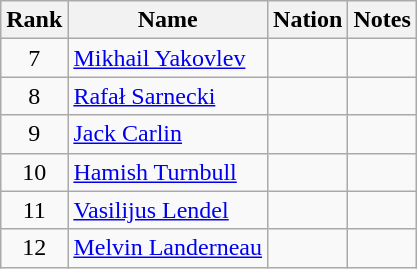<table class="wikitable sortable" style="text-align:center">
<tr>
<th>Rank</th>
<th>Name</th>
<th>Nation</th>
<th>Notes</th>
</tr>
<tr>
<td>7</td>
<td align=left><a href='#'>Mikhail Yakovlev</a></td>
<td align=left></td>
<td></td>
</tr>
<tr>
<td>8</td>
<td align=left><a href='#'>Rafał Sarnecki</a></td>
<td align=left></td>
<td></td>
</tr>
<tr>
<td>9</td>
<td align=left><a href='#'>Jack Carlin</a></td>
<td align=left></td>
<td></td>
</tr>
<tr>
<td>10</td>
<td align=left><a href='#'>Hamish Turnbull</a></td>
<td align=left></td>
<td></td>
</tr>
<tr>
<td>11</td>
<td align=left><a href='#'>Vasilijus Lendel</a></td>
<td align=left></td>
<td></td>
</tr>
<tr>
<td>12</td>
<td align=left><a href='#'>Melvin Landerneau</a></td>
<td align=left></td>
<td></td>
</tr>
</table>
